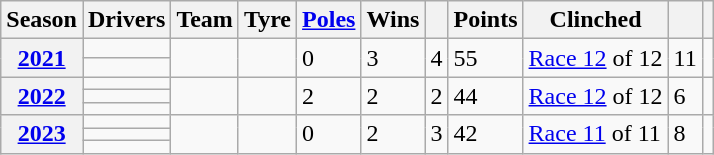<table class="wikitable">
<tr>
<th>Season</th>
<th>Drivers</th>
<th>Team</th>
<th>Tyre</th>
<th><a href='#'>Poles</a></th>
<th>Wins</th>
<th></th>
<th>Points</th>
<th>Clinched</th>
<th></th>
<th></th>
</tr>
<tr>
<th rowspan="2"><a href='#'>2021</a></th>
<td></td>
<td rowspan="2"></td>
<td rowspan="2"></td>
<td rowspan="2">0</td>
<td rowspan="2">3</td>
<td rowspan="2">4</td>
<td rowspan="2">55</td>
<td rowspan="2"><a href='#'>Race 12</a> of 12</td>
<td rowspan="2">11</td>
<td rowspan="2"></td>
</tr>
<tr>
<td></td>
</tr>
<tr>
<th rowspan="3"><a href='#'>2022</a></th>
<td></td>
<td rowspan="3"></td>
<td rowspan="3"></td>
<td rowspan="3">2</td>
<td rowspan="3">2</td>
<td rowspan="3">2</td>
<td rowspan="3">44</td>
<td rowspan="3"><a href='#'>Race 12</a> of 12</td>
<td rowspan="3">6</td>
<td rowspan="3"></td>
</tr>
<tr>
<td></td>
</tr>
<tr>
<td></td>
</tr>
<tr>
<th rowspan="3"><a href='#'>2023</a></th>
<td></td>
<td rowspan="3"></td>
<td rowspan="3"></td>
<td rowspan="3">0</td>
<td rowspan="3">2</td>
<td rowspan="3">3</td>
<td rowspan="3">42</td>
<td rowspan="3"><a href='#'>Race 11</a> of 11</td>
<td rowspan="3">8</td>
<td rowspan="3"></td>
</tr>
<tr>
<td></td>
</tr>
<tr>
<td></td>
</tr>
</table>
